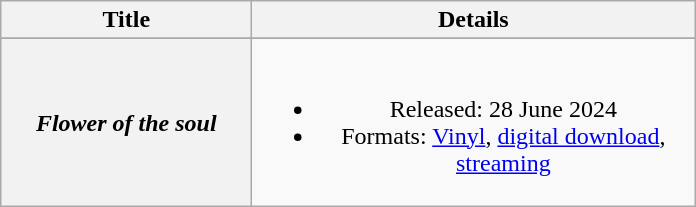<table class="wikitable plainrowheaders" style="text-align:center;">
<tr>
<th scope="col" style="width:10em;">Title</th>
<th scope="col" style="width:18em;">Details</th>
</tr>
<tr>
</tr>
<tr>
<th scope="row"><em>Flower of the soul</em></th>
<td><br><ul><li>Released: 28 June 2024</li><li>Formats: <a href='#'>Vinyl</a>, <a href='#'>digital download</a>, <a href='#'>streaming</a></li></ul></td>
</tr>
</table>
